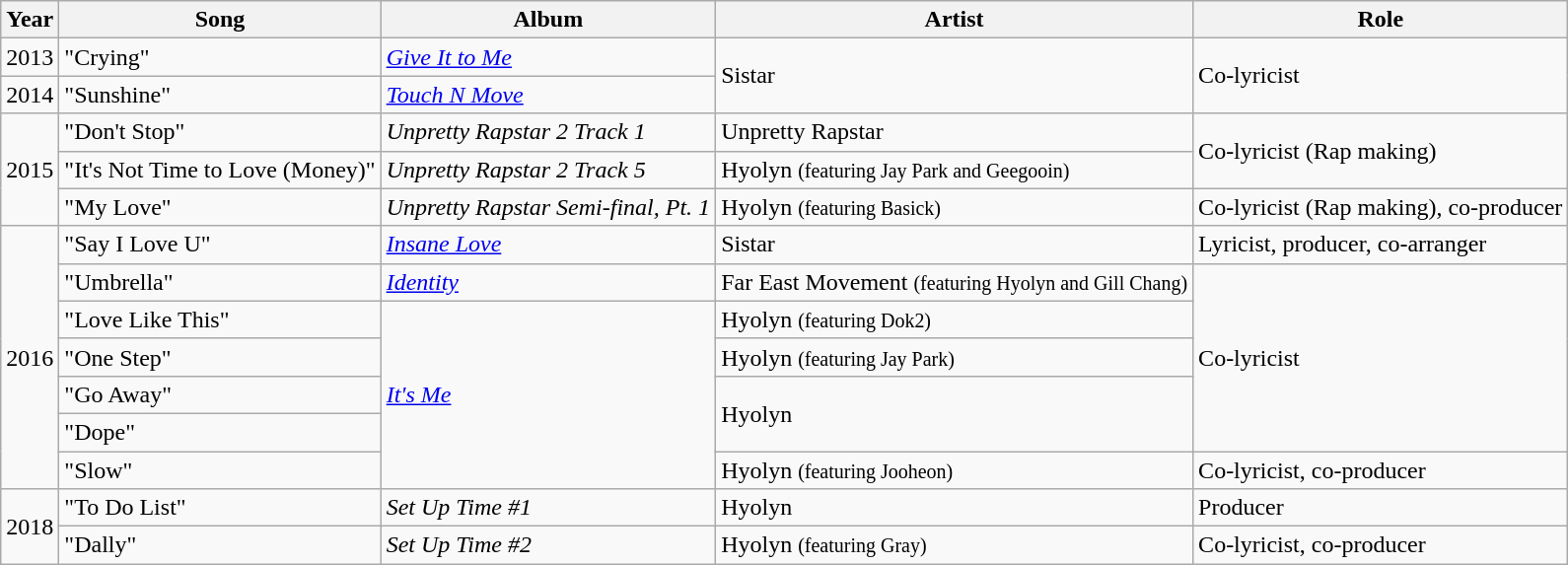<table class="wikitable sortable">
<tr>
<th>Year</th>
<th>Song</th>
<th>Album</th>
<th>Artist</th>
<th>Role</th>
</tr>
<tr>
<td>2013</td>
<td>"Crying"</td>
<td><em><a href='#'>Give It to Me</a></em></td>
<td rowspan="2">Sistar</td>
<td rowspan="2">Co-lyricist</td>
</tr>
<tr>
<td>2014</td>
<td>"Sunshine"</td>
<td><em><a href='#'>Touch N Move</a></em></td>
</tr>
<tr>
<td rowspan="3">2015</td>
<td>"Don't Stop"</td>
<td><em>Unpretty Rapstar 2 Track 1</em></td>
<td>Unpretty Rapstar</td>
<td rowspan="2">Co-lyricist (Rap making)</td>
</tr>
<tr>
<td>"It's Not Time to Love (Money)"</td>
<td><em>Unpretty Rapstar 2 Track 5</em></td>
<td>Hyolyn <small>(featuring Jay Park and Geegooin)</small></td>
</tr>
<tr>
<td>"My Love"</td>
<td><em>Unpretty Rapstar Semi-final, Pt. 1</em></td>
<td>Hyolyn <small>(featuring Basick)</small></td>
<td>Co-lyricist (Rap making), co-producer</td>
</tr>
<tr>
<td rowspan="7">2016</td>
<td>"Say I Love U"</td>
<td><em><a href='#'>Insane Love</a></em></td>
<td>Sistar</td>
<td>Lyricist, producer, co-arranger</td>
</tr>
<tr>
<td>"Umbrella"</td>
<td><em><a href='#'>Identity</a></em></td>
<td>Far East Movement <small>(featuring Hyolyn and Gill Chang)</small></td>
<td rowspan="5">Co-lyricist</td>
</tr>
<tr>
<td>"Love Like This"</td>
<td rowspan="5"><em><a href='#'>It's Me</a></em></td>
<td>Hyolyn <small>(featuring Dok2)</small></td>
</tr>
<tr>
<td>"One Step"</td>
<td>Hyolyn <small>(featuring Jay Park)</small></td>
</tr>
<tr>
<td>"Go Away"</td>
<td rowspan="2">Hyolyn</td>
</tr>
<tr>
<td>"Dope"</td>
</tr>
<tr>
<td>"Slow"</td>
<td>Hyolyn <small>(featuring Jooheon)</small></td>
<td>Co-lyricist, co-producer</td>
</tr>
<tr>
<td rowspan="2">2018</td>
<td>"To Do List"</td>
<td rowspan="1"><em>Set Up Time</em> <em>#1</em></td>
<td>Hyolyn</td>
<td>Producer</td>
</tr>
<tr>
<td>"Dally"</td>
<td rowspan="1"><em>Set Up Time</em> <em>#2</em></td>
<td>Hyolyn <small>(featuring Gray)</small></td>
<td>Co-lyricist, co-producer</td>
</tr>
</table>
